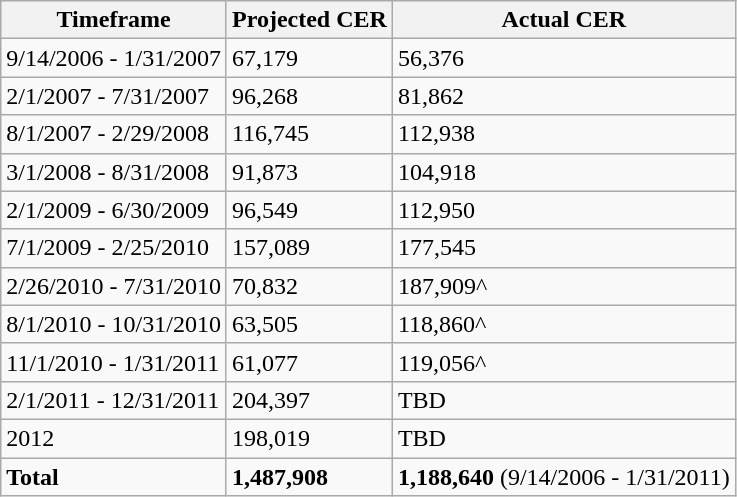<table class="wikitable sortable">
<tr>
<th>Timeframe</th>
<th>Projected CER</th>
<th>Actual CER</th>
</tr>
<tr>
<td>9/14/2006 - 1/31/2007</td>
<td>67,179</td>
<td>56,376</td>
</tr>
<tr>
<td>2/1/2007 - 7/31/2007</td>
<td>96,268</td>
<td>81,862</td>
</tr>
<tr>
<td>8/1/2007 - 2/29/2008</td>
<td>116,745</td>
<td>112,938</td>
</tr>
<tr>
<td>3/1/2008 - 8/31/2008</td>
<td>91,873</td>
<td>104,918</td>
</tr>
<tr>
<td>2/1/2009 - 6/30/2009</td>
<td>96,549</td>
<td>112,950</td>
</tr>
<tr>
<td>7/1/2009 - 2/25/2010</td>
<td>157,089</td>
<td>177,545</td>
</tr>
<tr>
<td>2/26/2010 - 7/31/2010</td>
<td>70,832</td>
<td>187,909^</td>
</tr>
<tr>
<td>8/1/2010 - 10/31/2010</td>
<td>63,505</td>
<td>118,860^</td>
</tr>
<tr>
<td>11/1/2010 - 1/31/2011</td>
<td>61,077</td>
<td>119,056^</td>
</tr>
<tr>
<td>2/1/2011 - 12/31/2011</td>
<td>204,397</td>
<td>TBD</td>
</tr>
<tr>
<td>2012</td>
<td>198,019</td>
<td>TBD</td>
</tr>
<tr>
<td><strong>Total</strong></td>
<td><strong>1,487,908</strong></td>
<td><strong>1,188,640</strong> (9/14/2006 - 1/31/2011)</td>
</tr>
</table>
